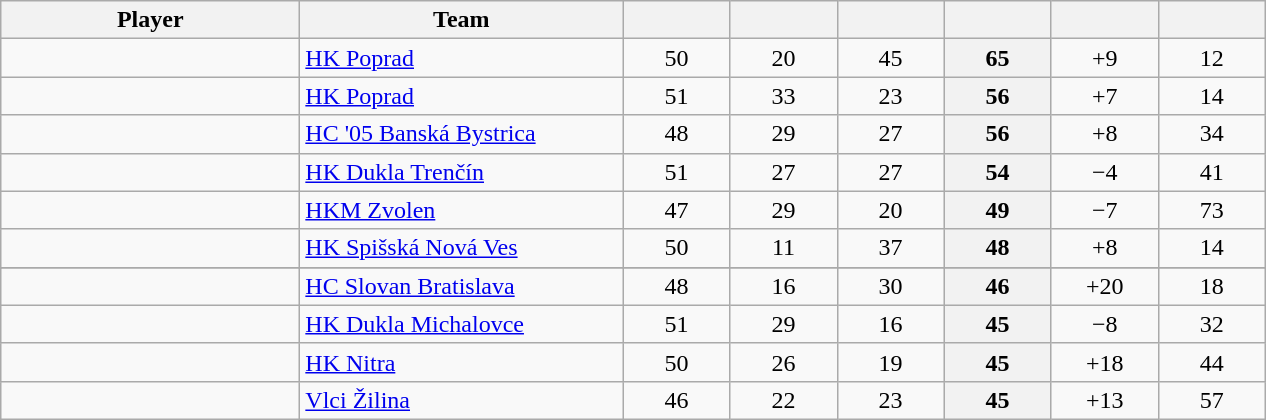<table class="wikitable sortable" style="text-align: center">
<tr>
<th style="width: 12em;">Player</th>
<th style="width: 13em;">Team</th>
<th style="width: 4em;"></th>
<th style="width: 4em;"></th>
<th style="width: 4em;"></th>
<th style="width: 4em;"></th>
<th data-sort-type="number" style="width: 4em;"></th>
<th style="width: 4em;"></th>
</tr>
<tr>
<td style="text-align:left;"></td>
<td style="text-align:left;"><a href='#'>HK Poprad</a></td>
<td>50</td>
<td>20</td>
<td>45</td>
<th>65</th>
<td>+9</td>
<td>12</td>
</tr>
<tr>
<td style="text-align:left;"></td>
<td style="text-align:left;"><a href='#'>HK Poprad</a></td>
<td>51</td>
<td>33</td>
<td>23</td>
<th>56</th>
<td>+7</td>
<td>14</td>
</tr>
<tr>
<td style="text-align:left;"></td>
<td style="text-align:left;"><a href='#'>HC '05 Banská Bystrica</a></td>
<td>48</td>
<td>29</td>
<td>27</td>
<th>56</th>
<td>+8</td>
<td>34</td>
</tr>
<tr>
<td style="text-align:left;"></td>
<td style="text-align:left;"><a href='#'>HK Dukla Trenčín</a></td>
<td>51</td>
<td>27</td>
<td>27</td>
<th>54</th>
<td>−4</td>
<td>41</td>
</tr>
<tr>
<td style="text-align:left;"></td>
<td style="text-align:left;"><a href='#'>HKM Zvolen</a></td>
<td>47</td>
<td>29</td>
<td>20</td>
<th>49</th>
<td>−7</td>
<td>73</td>
</tr>
<tr>
<td style="text-align:left;"></td>
<td style="text-align:left;"><a href='#'>HK Spišská Nová Ves</a></td>
<td>50</td>
<td>11</td>
<td>37</td>
<th>48</th>
<td>+8</td>
<td>14</td>
</tr>
<tr>
</tr>
<tr>
<td style="text-align:left;"></td>
<td style="text-align:left;"><a href='#'>HC Slovan Bratislava</a></td>
<td>48</td>
<td>16</td>
<td>30</td>
<th>46</th>
<td>+20</td>
<td>18</td>
</tr>
<tr>
<td style="text-align:left;"></td>
<td style="text-align:left;"><a href='#'>HK Dukla Michalovce</a></td>
<td>51</td>
<td>29</td>
<td>16</td>
<th>45</th>
<td>−8</td>
<td>32</td>
</tr>
<tr>
<td style="text-align:left;"></td>
<td style="text-align:left;"><a href='#'>HK Nitra</a></td>
<td>50</td>
<td>26</td>
<td>19</td>
<th>45</th>
<td>+18</td>
<td>44</td>
</tr>
<tr>
<td style="text-align:left;"></td>
<td style="text-align:left;"><a href='#'>Vlci Žilina</a></td>
<td>46</td>
<td>22</td>
<td>23</td>
<th>45</th>
<td>+13</td>
<td>57</td>
</tr>
</table>
